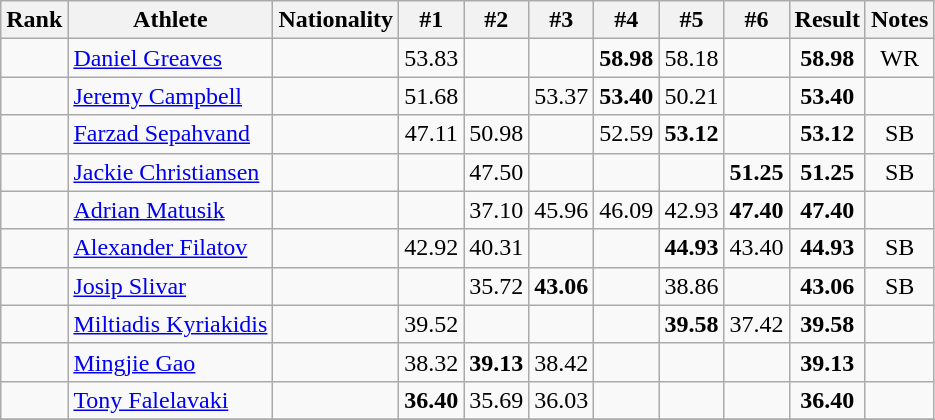<table class="wikitable sortable" style="text-align:center">
<tr>
<th>Rank</th>
<th>Athlete</th>
<th>Nationality</th>
<th>#1</th>
<th>#2</th>
<th>#3</th>
<th>#4</th>
<th>#5</th>
<th>#6</th>
<th>Result</th>
<th>Notes</th>
</tr>
<tr>
<td></td>
<td align=left><a href='#'>Daniel Greaves</a></td>
<td align=left></td>
<td>53.83</td>
<td></td>
<td></td>
<td><strong>58.98</strong></td>
<td>58.18</td>
<td></td>
<td><strong>58.98</strong></td>
<td>WR</td>
</tr>
<tr>
<td></td>
<td align=left><a href='#'>Jeremy Campbell</a></td>
<td align=left></td>
<td>51.68</td>
<td></td>
<td>53.37</td>
<td><strong>53.40</strong></td>
<td>50.21</td>
<td></td>
<td><strong>53.40</strong></td>
<td></td>
</tr>
<tr>
<td></td>
<td align=left><a href='#'>Farzad Sepahvand</a></td>
<td align=left></td>
<td>47.11</td>
<td>50.98</td>
<td></td>
<td>52.59</td>
<td><strong>53.12</strong></td>
<td></td>
<td><strong>53.12</strong></td>
<td>SB</td>
</tr>
<tr>
<td></td>
<td align=left><a href='#'>Jackie Christiansen</a></td>
<td align=left></td>
<td></td>
<td>47.50</td>
<td></td>
<td></td>
<td></td>
<td><strong>51.25</strong></td>
<td><strong>51.25</strong></td>
<td>SB</td>
</tr>
<tr>
<td></td>
<td align=left><a href='#'>Adrian Matusik</a></td>
<td align=left></td>
<td></td>
<td>37.10</td>
<td>45.96</td>
<td>46.09</td>
<td>42.93</td>
<td><strong>47.40</strong></td>
<td><strong>47.40</strong></td>
<td></td>
</tr>
<tr>
<td></td>
<td align=left><a href='#'>Alexander Filatov</a></td>
<td align=left></td>
<td>42.92</td>
<td>40.31</td>
<td></td>
<td></td>
<td><strong>44.93</strong></td>
<td>43.40</td>
<td><strong>44.93</strong></td>
<td>SB</td>
</tr>
<tr>
<td></td>
<td align=left><a href='#'>Josip Slivar</a></td>
<td align=left></td>
<td></td>
<td>35.72</td>
<td><strong>43.06</strong></td>
<td></td>
<td>38.86</td>
<td></td>
<td><strong>43.06</strong></td>
<td>SB</td>
</tr>
<tr>
<td></td>
<td align=left><a href='#'>Miltiadis Kyriakidis</a></td>
<td align=left></td>
<td>39.52</td>
<td></td>
<td></td>
<td></td>
<td><strong>39.58</strong></td>
<td>37.42</td>
<td><strong>39.58</strong></td>
<td></td>
</tr>
<tr>
<td></td>
<td align=left><a href='#'>Mingjie Gao</a></td>
<td align=left></td>
<td>38.32</td>
<td><strong>39.13</strong></td>
<td>38.42</td>
<td></td>
<td></td>
<td></td>
<td><strong>39.13</strong></td>
<td></td>
</tr>
<tr>
<td></td>
<td align=left><a href='#'>Tony Falelavaki</a></td>
<td align=left></td>
<td><strong>36.40</strong></td>
<td>35.69</td>
<td>36.03</td>
<td></td>
<td></td>
<td></td>
<td><strong>36.40</strong></td>
<td></td>
</tr>
<tr>
</tr>
</table>
